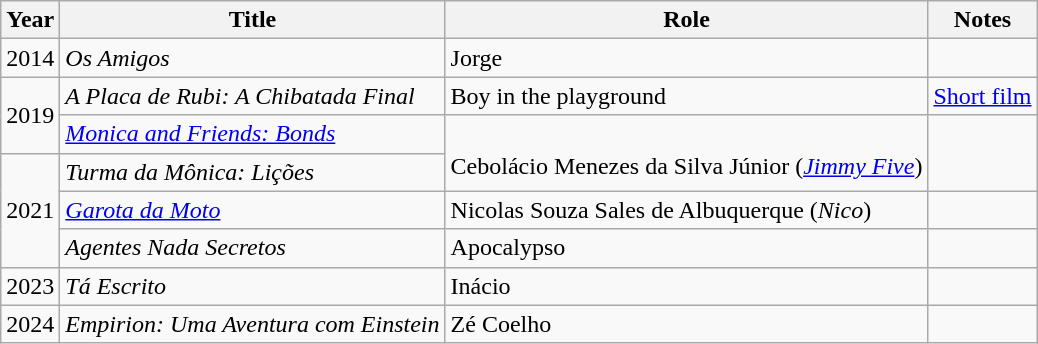<table class="wikitable">
<tr>
<th>Year</th>
<th>Title</th>
<th>Role</th>
<th>Notes</th>
</tr>
<tr>
<td>2014</td>
<td><em>Os Amigos </em></td>
<td>Jorge</td>
<td></td>
</tr>
<tr>
<td rowspan="2">2019</td>
<td><em>A Placa de Rubi: A Chibatada Final</em></td>
<td>Boy in the playground</td>
<td><a href='#'>Short film</a></td>
</tr>
<tr>
<td><em><a href='#'>Monica and Friends: Bonds</a></em></td>
<td rowspan="2"><br>Cebolácio Menezes da Silva Júnior (<em><a href='#'>Jimmy Five</a></em>)</td>
<td rowspan="2"></td>
</tr>
<tr>
<td rowspan="3">2021</td>
<td><em>Turma da Mônica: Lições</em></td>
</tr>
<tr>
<td><em><a href='#'>Garota da Moto</a></em></td>
<td>Nicolas Souza Sales de Albuquerque (<em>Nico</em>)</td>
<td></td>
</tr>
<tr>
<td><em>Agentes Nada Secretos</em></td>
<td>Apocalypso</td>
<td></td>
</tr>
<tr>
<td>2023</td>
<td><em>Tá Escrito</em></td>
<td>Inácio</td>
<td></td>
</tr>
<tr>
<td>2024</td>
<td><em>Empirion: Uma Aventura com Einstein</em></td>
<td>Zé Coelho</td>
<td></td>
</tr>
</table>
